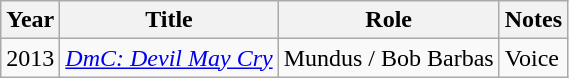<table class="wikitable">
<tr>
<th>Year</th>
<th>Title</th>
<th>Role</th>
<th>Notes</th>
</tr>
<tr>
<td>2013</td>
<td><em><a href='#'>DmC: Devil May Cry</a></em></td>
<td>Mundus / Bob Barbas</td>
<td>Voice</td>
</tr>
</table>
